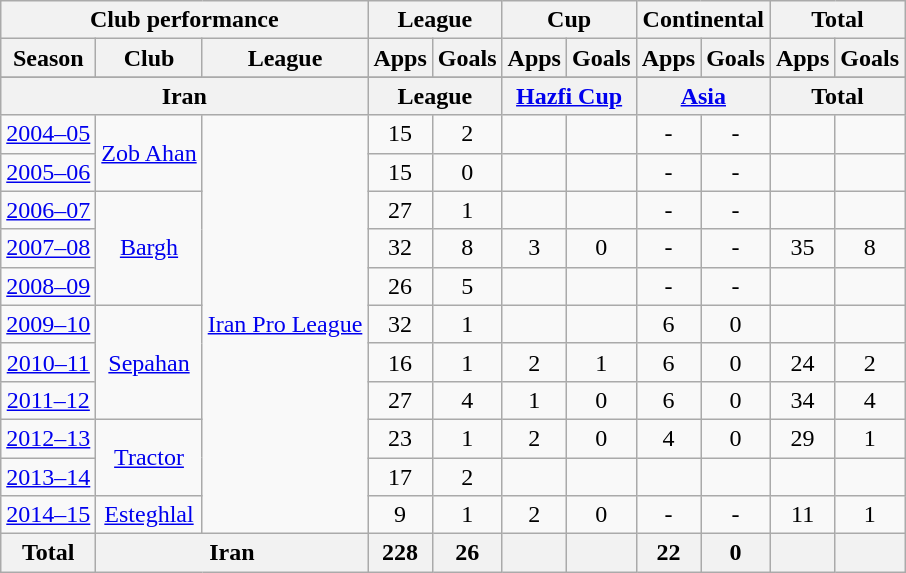<table class="wikitable" style="text-align:center">
<tr>
<th colspan=3>Club performance</th>
<th colspan=2>League</th>
<th colspan=2>Cup</th>
<th colspan=2>Continental</th>
<th colspan=2>Total</th>
</tr>
<tr>
<th>Season</th>
<th>Club</th>
<th>League</th>
<th>Apps</th>
<th>Goals</th>
<th>Apps</th>
<th>Goals</th>
<th>Apps</th>
<th>Goals</th>
<th>Apps</th>
<th>Goals</th>
</tr>
<tr>
</tr>
<tr>
<th colspan=3>Iran</th>
<th colspan=2>League</th>
<th colspan=2><a href='#'>Hazfi Cup</a></th>
<th colspan=2><a href='#'>Asia</a></th>
<th colspan=2>Total</th>
</tr>
<tr>
<td><a href='#'>2004–05</a></td>
<td rowspan="2"><a href='#'>Zob Ahan</a></td>
<td rowspan="11"><a href='#'>Iran Pro League</a></td>
<td>15</td>
<td>2</td>
<td></td>
<td></td>
<td>-</td>
<td>-</td>
<td></td>
<td></td>
</tr>
<tr>
<td><a href='#'>2005–06</a></td>
<td>15</td>
<td>0</td>
<td></td>
<td></td>
<td>-</td>
<td>-</td>
<td></td>
<td></td>
</tr>
<tr>
<td><a href='#'>2006–07</a></td>
<td rowspan="3"><a href='#'>Bargh</a></td>
<td>27</td>
<td>1</td>
<td></td>
<td></td>
<td>-</td>
<td>-</td>
<td></td>
<td></td>
</tr>
<tr>
<td><a href='#'>2007–08</a></td>
<td>32</td>
<td>8</td>
<td>3</td>
<td>0</td>
<td>-</td>
<td>-</td>
<td>35</td>
<td>8</td>
</tr>
<tr>
<td><a href='#'>2008–09</a></td>
<td>26</td>
<td>5</td>
<td></td>
<td></td>
<td>-</td>
<td>-</td>
<td></td>
<td></td>
</tr>
<tr>
<td><a href='#'>2009–10</a></td>
<td rowspan="3"><a href='#'>Sepahan</a></td>
<td>32</td>
<td>1</td>
<td></td>
<td></td>
<td>6</td>
<td>0</td>
<td></td>
<td></td>
</tr>
<tr>
<td><a href='#'>2010–11</a></td>
<td>16</td>
<td>1</td>
<td>2</td>
<td>1</td>
<td>6</td>
<td>0</td>
<td>24</td>
<td>2</td>
</tr>
<tr>
<td><a href='#'>2011–12</a></td>
<td>27</td>
<td>4</td>
<td>1</td>
<td>0</td>
<td>6</td>
<td>0</td>
<td>34</td>
<td>4</td>
</tr>
<tr>
<td><a href='#'>2012–13</a></td>
<td rowspan="2"><a href='#'>Tractor</a></td>
<td>23</td>
<td>1</td>
<td>2</td>
<td>0</td>
<td>4</td>
<td>0</td>
<td>29</td>
<td>1</td>
</tr>
<tr>
<td><a href='#'>2013–14</a></td>
<td>17</td>
<td>2</td>
<td></td>
<td></td>
<td></td>
<td></td>
<td></td>
<td></td>
</tr>
<tr>
<td><a href='#'>2014–15</a></td>
<td rowspan="1"><a href='#'>Esteghlal</a></td>
<td>9</td>
<td>1</td>
<td>2</td>
<td>0</td>
<td>-</td>
<td>-</td>
<td>11</td>
<td>1</td>
</tr>
<tr>
<th rowspan=1>Total</th>
<th colspan=2>Iran</th>
<th>228</th>
<th>26</th>
<th></th>
<th></th>
<th>22</th>
<th>0</th>
<th></th>
<th></th>
</tr>
</table>
